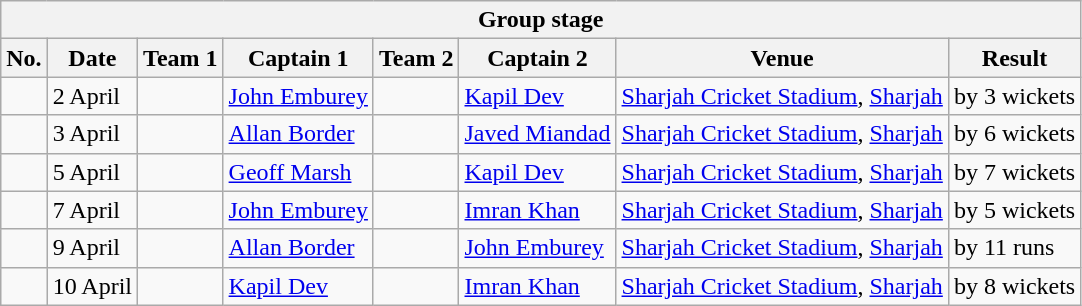<table class="wikitable">
<tr>
<th colspan="9">Group stage</th>
</tr>
<tr>
<th>No.</th>
<th>Date</th>
<th>Team 1</th>
<th>Captain 1</th>
<th>Team 2</th>
<th>Captain 2</th>
<th>Venue</th>
<th>Result</th>
</tr>
<tr>
<td></td>
<td>2 April</td>
<td></td>
<td><a href='#'>John Emburey</a></td>
<td></td>
<td><a href='#'>Kapil Dev</a></td>
<td><a href='#'>Sharjah Cricket Stadium</a>, <a href='#'>Sharjah</a></td>
<td> by 3 wickets</td>
</tr>
<tr>
<td></td>
<td>3 April</td>
<td></td>
<td><a href='#'>Allan Border</a></td>
<td></td>
<td><a href='#'>Javed Miandad</a></td>
<td><a href='#'>Sharjah Cricket Stadium</a>, <a href='#'>Sharjah</a></td>
<td> by 6 wickets</td>
</tr>
<tr>
<td></td>
<td>5 April</td>
<td></td>
<td><a href='#'>Geoff Marsh</a></td>
<td></td>
<td><a href='#'>Kapil Dev</a></td>
<td><a href='#'>Sharjah Cricket Stadium</a>, <a href='#'>Sharjah</a></td>
<td> by 7 wickets</td>
</tr>
<tr>
<td></td>
<td>7 April</td>
<td></td>
<td><a href='#'>John Emburey</a></td>
<td></td>
<td><a href='#'>Imran Khan</a></td>
<td><a href='#'>Sharjah Cricket Stadium</a>, <a href='#'>Sharjah</a></td>
<td> by 5 wickets</td>
</tr>
<tr>
<td></td>
<td>9 April</td>
<td></td>
<td><a href='#'>Allan Border</a></td>
<td></td>
<td><a href='#'>John Emburey</a></td>
<td><a href='#'>Sharjah Cricket Stadium</a>, <a href='#'>Sharjah</a></td>
<td> by 11 runs</td>
</tr>
<tr>
<td></td>
<td>10 April</td>
<td></td>
<td><a href='#'>Kapil Dev</a></td>
<td></td>
<td><a href='#'>Imran Khan</a></td>
<td><a href='#'>Sharjah Cricket Stadium</a>, <a href='#'>Sharjah</a></td>
<td> by 8 wickets</td>
</tr>
</table>
